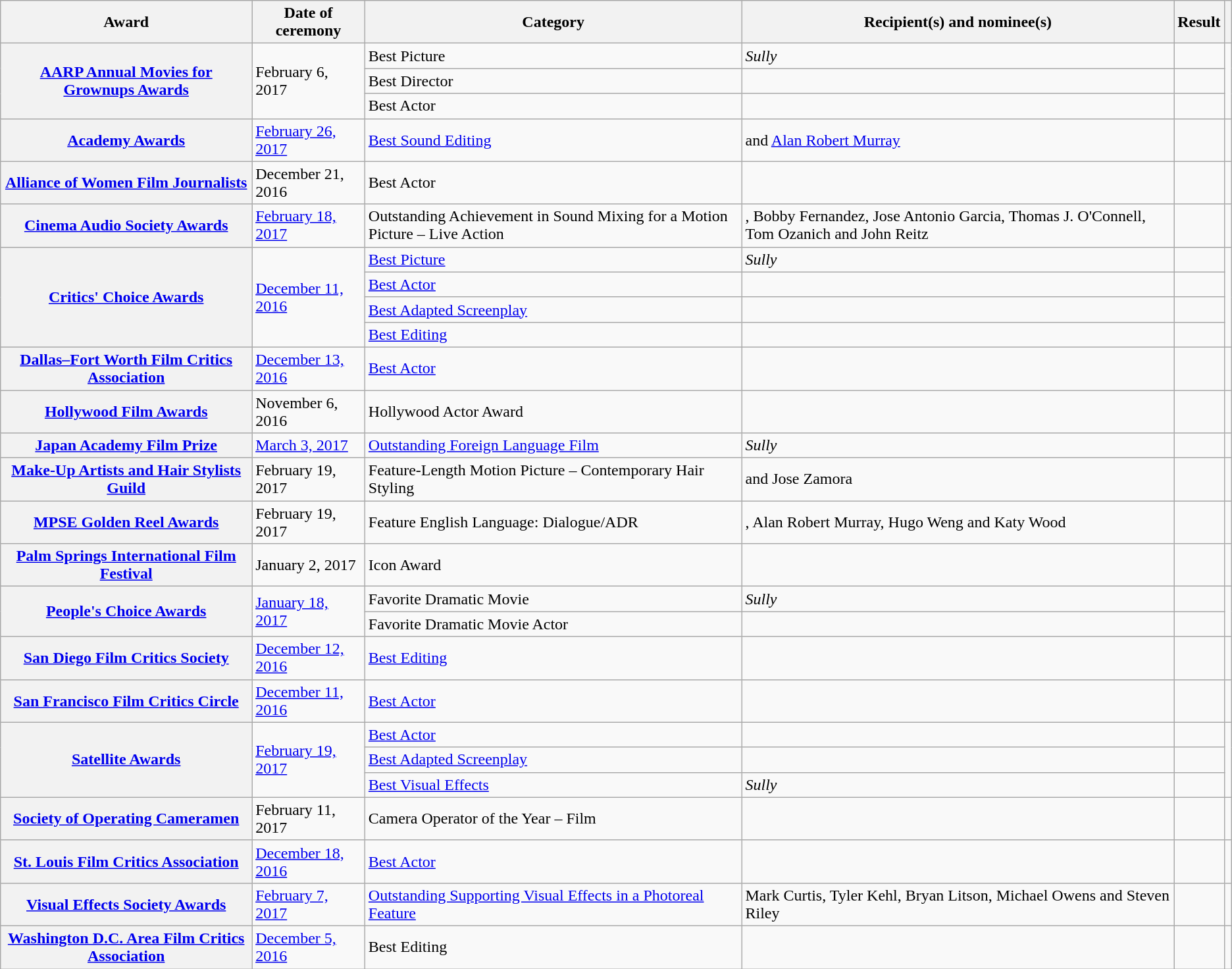<table class="wikitable plainrowheaders sortable">
<tr>
<th scope="col">Award</th>
<th scope="col">Date of ceremony</th>
<th scope="col">Category</th>
<th scope="col">Recipient(s) and nominee(s)</th>
<th scope="col">Result</th>
<th scope="col" class="unsortable"></th>
</tr>
<tr>
<th scope="row" rowspan="3"><a href='#'>AARP Annual Movies for Grownups Awards</a></th>
<td rowspan="3">February 6, 2017</td>
<td>Best Picture</td>
<td><em>Sully</em></td>
<td></td>
<td rowspan="3" style="text-align:center;"></td>
</tr>
<tr>
<td>Best Director</td>
<td></td>
<td></td>
</tr>
<tr>
<td>Best Actor</td>
<td></td>
<td></td>
</tr>
<tr>
<th scope="row"><a href='#'>Academy Awards</a></th>
<td><a href='#'>February 26, 2017</a></td>
<td><a href='#'>Best Sound Editing</a></td>
<td> and <a href='#'>Alan Robert Murray</a></td>
<td></td>
<td style="text-align:center;"><br></td>
</tr>
<tr>
<th scope="row"><a href='#'>Alliance of Women Film Journalists</a></th>
<td>December 21, 2016</td>
<td>Best Actor</td>
<td></td>
<td></td>
<td style="text-align:center;"><br></td>
</tr>
<tr>
<th scope="row"><a href='#'>Cinema Audio Society Awards</a></th>
<td><a href='#'>February 18, 2017</a></td>
<td>Outstanding Achievement in Sound Mixing for a Motion Picture – Live Action</td>
<td>, Bobby Fernandez, Jose Antonio Garcia, Thomas J. O'Connell, Tom Ozanich and John Reitz</td>
<td></td>
<td style="text-align:center;"></td>
</tr>
<tr>
<th scope="row" rowspan="4"><a href='#'>Critics' Choice Awards</a></th>
<td rowspan="4"><a href='#'>December 11, 2016</a></td>
<td><a href='#'>Best Picture</a></td>
<td><em>Sully</em></td>
<td></td>
<td rowspan="4" style="text-align:center;"></td>
</tr>
<tr>
<td><a href='#'>Best Actor</a></td>
<td></td>
<td></td>
</tr>
<tr>
<td><a href='#'>Best Adapted Screenplay</a></td>
<td></td>
<td></td>
</tr>
<tr>
<td><a href='#'>Best Editing</a></td>
<td></td>
<td></td>
</tr>
<tr>
<th scope="row"><a href='#'>Dallas–Fort Worth Film Critics Association</a></th>
<td><a href='#'>December 13, 2016</a></td>
<td><a href='#'>Best Actor</a></td>
<td></td>
<td></td>
<td style="text-align:center;"></td>
</tr>
<tr>
<th scope="row"><a href='#'>Hollywood Film Awards</a></th>
<td>November 6, 2016</td>
<td>Hollywood Actor Award</td>
<td></td>
<td></td>
<td style="text-align:center;"></td>
</tr>
<tr>
<th scope="row"><a href='#'>Japan Academy Film Prize</a></th>
<td><a href='#'>March 3, 2017</a></td>
<td><a href='#'>Outstanding Foreign Language Film</a></td>
<td><em>Sully</em></td>
<td></td>
<td style="text-align:center;"><br></td>
</tr>
<tr>
<th scope="row"><a href='#'>Make-Up Artists and Hair Stylists Guild</a></th>
<td>February 19, 2017</td>
<td>Feature-Length Motion Picture – Contemporary Hair Styling</td>
<td> and Jose Zamora</td>
<td></td>
<td style="text-align:center;"></td>
</tr>
<tr>
<th scope="row"><a href='#'>MPSE Golden Reel Awards</a></th>
<td>February 19, 2017</td>
<td>Feature English Language: Dialogue/ADR</td>
<td>, Alan Robert Murray, Hugo Weng and Katy Wood</td>
<td></td>
<td style="text-align:center;"></td>
</tr>
<tr>
<th scope="row"><a href='#'>Palm Springs International Film Festival</a></th>
<td>January 2, 2017</td>
<td>Icon Award</td>
<td></td>
<td></td>
<td style="text-align:center;"></td>
</tr>
<tr>
<th scope="row" rowspan="2"><a href='#'>People's Choice Awards</a></th>
<td rowspan="2"><a href='#'>January 18, 2017</a></td>
<td>Favorite Dramatic Movie</td>
<td><em>Sully</em></td>
<td></td>
<td rowspan="2" style="text-align:center;"></td>
</tr>
<tr>
<td>Favorite Dramatic Movie Actor</td>
<td></td>
<td></td>
</tr>
<tr>
<th scope="row"><a href='#'>San Diego Film Critics Society</a></th>
<td><a href='#'>December 12, 2016</a></td>
<td><a href='#'>Best Editing</a></td>
<td></td>
<td></td>
<td style="text-align:center;"><br></td>
</tr>
<tr>
<th scope="row"><a href='#'>San Francisco Film Critics Circle</a></th>
<td><a href='#'>December 11, 2016</a></td>
<td><a href='#'>Best Actor</a></td>
<td></td>
<td></td>
<td style="text-align:center;"><br></td>
</tr>
<tr>
<th scope="row" rowspan="3"><a href='#'>Satellite Awards</a></th>
<td rowspan="3"><a href='#'>February 19, 2017</a></td>
<td><a href='#'>Best Actor</a></td>
<td></td>
<td></td>
<td rowspan="3" style="text-align:center;"></td>
</tr>
<tr>
<td><a href='#'>Best Adapted Screenplay</a></td>
<td></td>
<td></td>
</tr>
<tr>
<td><a href='#'>Best Visual Effects</a></td>
<td><em>Sully</em></td>
<td></td>
</tr>
<tr>
<th scope="row"><a href='#'>Society of Operating Cameramen</a></th>
<td>February 11, 2017</td>
<td>Camera Operator of the Year – Film</td>
<td></td>
<td></td>
<td style="text-align:center;"></td>
</tr>
<tr>
<th scope="row"><a href='#'>St. Louis Film Critics Association</a></th>
<td><a href='#'>December 18, 2016</a></td>
<td><a href='#'>Best Actor</a></td>
<td></td>
<td></td>
<td style="text-align:center;"></td>
</tr>
<tr>
<th scope="row"><a href='#'>Visual Effects Society Awards</a></th>
<td><a href='#'>February 7, 2017</a></td>
<td><a href='#'>Outstanding Supporting Visual Effects in a Photoreal Feature</a></td>
<td>Mark Curtis, Tyler Kehl, Bryan Litson, Michael Owens and Steven Riley</td>
<td></td>
<td style="text-align:center;"></td>
</tr>
<tr>
<th scope="row"><a href='#'>Washington D.C. Area Film Critics Association</a></th>
<td><a href='#'>December 5, 2016</a></td>
<td>Best Editing</td>
<td></td>
<td></td>
<td style="text-align:center;"></td>
</tr>
</table>
